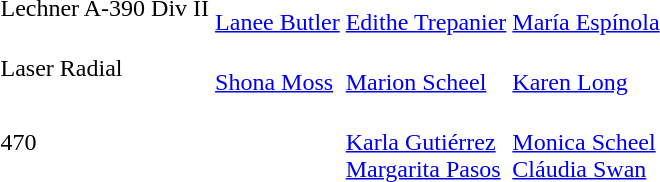<table>
<tr>
<td>Lechner A-390 Div II<br></td>
<td valign=top><br><a href='#'>Lanee Butler</a></td>
<td valign=top><br><a href='#'>Edithe Trepanier</a></td>
<td valign=top><br><a href='#'>María Espínola</a></td>
</tr>
<tr>
<td>Laser Radial<br></td>
<td valign=top><br><a href='#'>Shona Moss</a></td>
<td valign=top><br><a href='#'>Marion Scheel</a></td>
<td valign=top><br><a href='#'>Karen Long</a></td>
</tr>
<tr>
<td>470<br></td>
<td valign=top></td>
<td valign=top><br><a href='#'>Karla Gutiérrez</a><br><a href='#'>Margarita Pasos</a></td>
<td valign=top><br><a href='#'>Monica Scheel</a><br><a href='#'>Cláudia Swan</a></td>
</tr>
</table>
